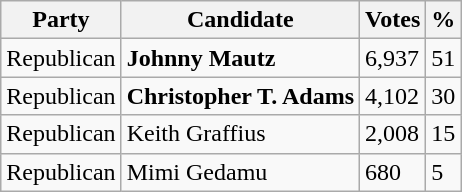<table class="wikitable">
<tr>
<th>Party</th>
<th>Candidate</th>
<th>Votes</th>
<th>%</th>
</tr>
<tr>
<td>Republican</td>
<td><strong>Johnny Mautz</strong></td>
<td>6,937</td>
<td>51</td>
</tr>
<tr>
<td>Republican</td>
<td><strong>Christopher T. Adams</strong></td>
<td>4,102</td>
<td>30</td>
</tr>
<tr>
<td>Republican</td>
<td>Keith Graffius</td>
<td>2,008</td>
<td>15</td>
</tr>
<tr>
<td>Republican</td>
<td>Mimi Gedamu</td>
<td>680</td>
<td>5</td>
</tr>
</table>
